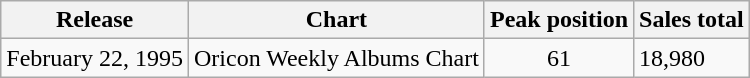<table class="wikitable">
<tr>
<th>Release</th>
<th>Chart</th>
<th>Peak position</th>
<th>Sales total</th>
</tr>
<tr>
<td rowspan="4">February 22, 1995</td>
<td>Oricon Weekly Albums Chart</td>
<td align="center">61</td>
<td>18,980</td>
</tr>
</table>
